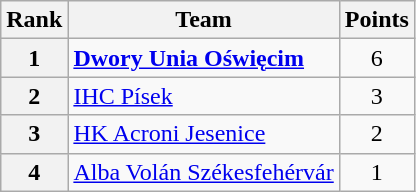<table class="wikitable" style="text-align: center;">
<tr>
<th>Rank</th>
<th>Team</th>
<th>Points</th>
</tr>
<tr>
<th>1</th>
<td style="text-align: left;"> <strong><a href='#'>Dwory Unia Oświęcim</a></strong></td>
<td>6</td>
</tr>
<tr>
<th>2</th>
<td style="text-align: left;"> <a href='#'>IHC Písek</a></td>
<td>3</td>
</tr>
<tr>
<th>3</th>
<td style="text-align: left;"> <a href='#'>HK Acroni Jesenice</a></td>
<td>2</td>
</tr>
<tr>
<th>4</th>
<td style="text-align: left;"> <a href='#'>Alba Volán Székesfehérvár</a></td>
<td>1</td>
</tr>
</table>
